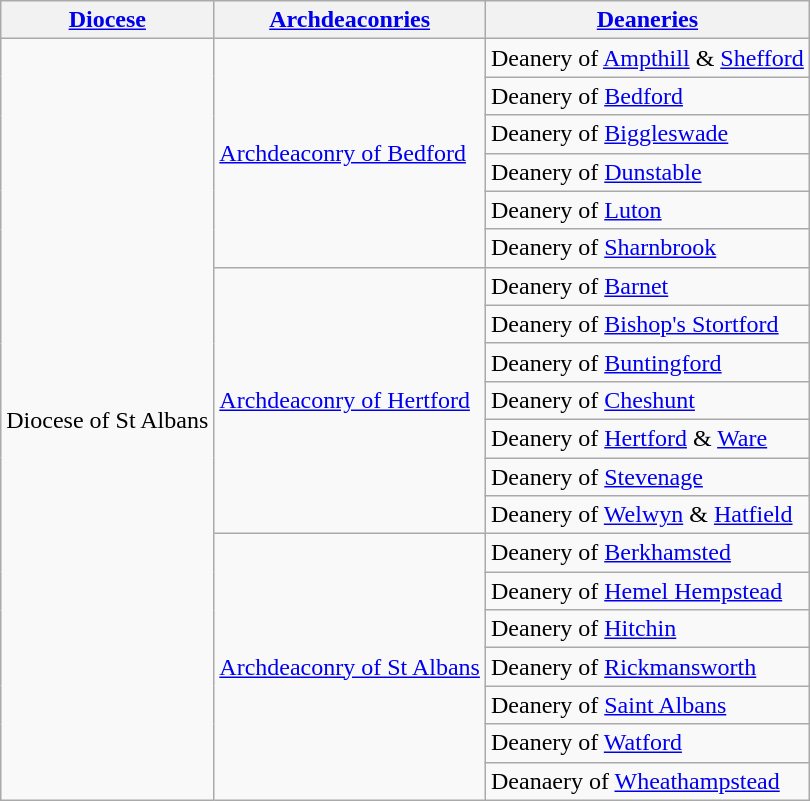<table class="wikitable sortable">
<tr>
<th><a href='#'>Diocese</a></th>
<th><a href='#'>Archdeaconries</a></th>
<th><a href='#'>Deaneries</a></th>
</tr>
<tr>
<td rowspan="26">Diocese of St Albans</td>
<td rowspan="6"><a href='#'>Archdeaconry of Bedford</a></td>
<td>Deanery of <a href='#'>Ampthill</a> & <a href='#'>Shefford</a></td>
</tr>
<tr>
<td>Deanery of <a href='#'>Bedford</a></td>
</tr>
<tr>
<td>Deanery of <a href='#'>Biggleswade</a></td>
</tr>
<tr>
<td>Deanery of <a href='#'>Dunstable</a></td>
</tr>
<tr>
<td>Deanery of <a href='#'>Luton</a></td>
</tr>
<tr>
<td>Deanery of <a href='#'>Sharnbrook</a></td>
</tr>
<tr>
<td rowspan="7"><a href='#'>Archdeaconry of Hertford</a></td>
<td>Deanery of <a href='#'>Barnet</a></td>
</tr>
<tr>
<td>Deanery of <a href='#'>Bishop's Stortford</a></td>
</tr>
<tr>
<td>Deanery of <a href='#'>Buntingford</a></td>
</tr>
<tr>
<td>Deanery of <a href='#'>Cheshunt</a></td>
</tr>
<tr>
<td>Deanery of <a href='#'>Hertford</a> & <a href='#'>Ware</a></td>
</tr>
<tr>
<td>Deanery of <a href='#'>Stevenage</a></td>
</tr>
<tr>
<td>Deanery of <a href='#'>Welwyn</a> & <a href='#'>Hatfield</a></td>
</tr>
<tr>
<td rowspan="7"><a href='#'>Archdeaconry of St Albans</a></td>
<td>Deanery of <a href='#'>Berkhamsted</a></td>
</tr>
<tr>
<td>Deanery of <a href='#'>Hemel Hempstead</a></td>
</tr>
<tr>
<td>Deanery of <a href='#'>Hitchin</a></td>
</tr>
<tr>
<td>Deanery of <a href='#'>Rickmansworth</a></td>
</tr>
<tr>
<td>Deanery of <a href='#'>Saint Albans</a></td>
</tr>
<tr>
<td>Deanery of <a href='#'>Watford</a></td>
</tr>
<tr>
<td>Deanaery of <a href='#'>Wheathampstead</a></td>
</tr>
</table>
